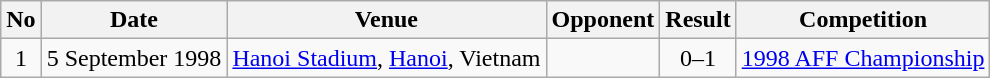<table class="wikitable">
<tr>
<th>No</th>
<th>Date</th>
<th>Venue</th>
<th>Opponent</th>
<th>Result</th>
<th>Competition</th>
</tr>
<tr>
<td align="center">1</td>
<td>5 September 1998</td>
<td><a href='#'>Hanoi Stadium</a>, <a href='#'>Hanoi</a>, Vietnam</td>
<td></td>
<td align="center">0–1</td>
<td><a href='#'>1998 AFF Championship</a></td>
</tr>
</table>
